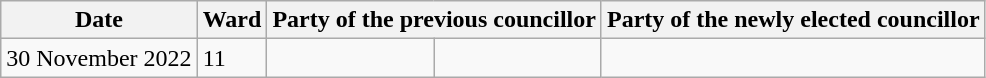<table class="wikitable">
<tr>
<th>Date</th>
<th>Ward</th>
<th colspan=2>Party of the previous councillor</th>
<th colspan=2>Party of the newly elected councillor</th>
</tr>
<tr>
<td>30 November 2022</td>
<td>11</td>
<td></td>
<td></td>
</tr>
</table>
